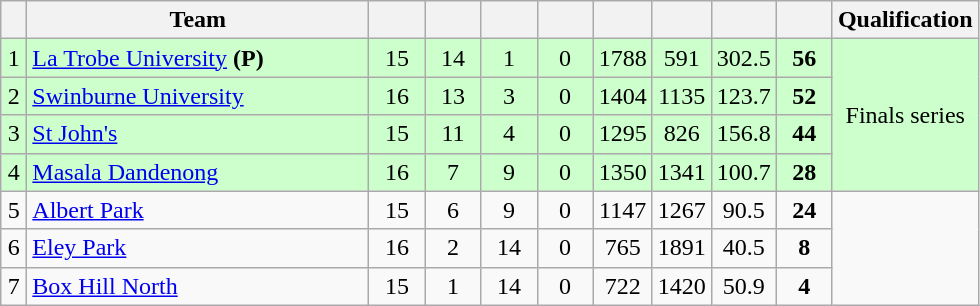<table class="wikitable" style="text-align:center; margin-bottom:0">
<tr>
<th style="width:10px"></th>
<th style="width:35%;">Team</th>
<th style="width:30px;"></th>
<th style="width:30px;"></th>
<th style="width:30px;"></th>
<th style="width:30px;"></th>
<th style="width:30px;"></th>
<th style="width:30px;"></th>
<th style="width:30px;"></th>
<th style="width:30px;"></th>
<th>Qualification</th>
</tr>
<tr style="background:#ccffcc;">
<td>1</td>
<td style="text-align:left;"><a href='#'>La Trobe University</a> <strong>(P)</strong></td>
<td>15</td>
<td>14</td>
<td>1</td>
<td>0</td>
<td>1788</td>
<td>591</td>
<td>302.5</td>
<td><strong>56</strong></td>
<td rowspan=4>Finals series</td>
</tr>
<tr style="background:#ccffcc;">
<td>2</td>
<td style="text-align:left;"><a href='#'>Swinburne University</a></td>
<td>16</td>
<td>13</td>
<td>3</td>
<td>0</td>
<td>1404</td>
<td>1135</td>
<td>123.7</td>
<td><strong>52</strong></td>
</tr>
<tr style="background:#ccffcc;">
<td>3</td>
<td style="text-align:left;"><a href='#'>St John's</a></td>
<td>15</td>
<td>11</td>
<td>4</td>
<td>0</td>
<td>1295</td>
<td>826</td>
<td>156.8</td>
<td><strong>44</strong></td>
</tr>
<tr style="background:#ccffcc;">
<td>4</td>
<td style="text-align:left;"><a href='#'>Masala Dandenong</a></td>
<td>16</td>
<td>7</td>
<td>9</td>
<td>0</td>
<td>1350</td>
<td>1341</td>
<td>100.7</td>
<td><strong>28</strong></td>
</tr>
<tr>
<td>5</td>
<td style="text-align:left;"><a href='#'>Albert Park</a></td>
<td>15</td>
<td>6</td>
<td>9</td>
<td>0</td>
<td>1147</td>
<td>1267</td>
<td>90.5</td>
<td><strong>24</strong></td>
</tr>
<tr>
<td>6</td>
<td style="text-align:left;"><a href='#'>Eley Park</a></td>
<td>16</td>
<td>2</td>
<td>14</td>
<td>0</td>
<td>765</td>
<td>1891</td>
<td>40.5</td>
<td><strong>8</strong></td>
</tr>
<tr>
<td>7</td>
<td style="text-align:left;"><a href='#'>Box Hill North</a></td>
<td>15</td>
<td>1</td>
<td>14</td>
<td>0</td>
<td>722</td>
<td>1420</td>
<td>50.9</td>
<td><strong>4</strong></td>
</tr>
</table>
